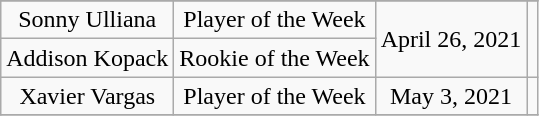<table class="wikitable sortable" style="text-align: center">
<tr align=center>
</tr>
<tr>
<td>Sonny Ulliana</td>
<td>Player of the Week</td>
<td rowspan="2">April 26, 2021</td>
<td rowspan="2"></td>
</tr>
<tr>
<td>Addison Kopack</td>
<td>Rookie of the Week</td>
</tr>
<tr>
<td>Xavier Vargas</td>
<td>Player of the Week</td>
<td>May 3, 2021</td>
<td></td>
</tr>
<tr>
</tr>
</table>
